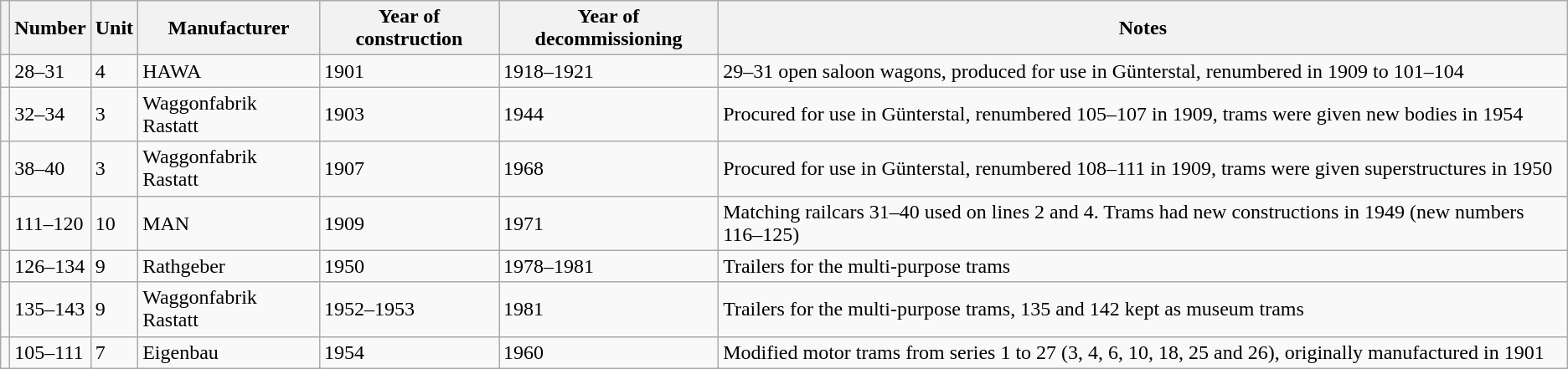<table class="wikitable">
<tr>
<th></th>
<th>Number</th>
<th>Unit</th>
<th>Manufacturer</th>
<th>Year of construction</th>
<th>Year of decommissioning</th>
<th>Notes</th>
</tr>
<tr>
<td></td>
<td>28–31</td>
<td>4</td>
<td>HAWA</td>
<td>1901</td>
<td>1918–1921</td>
<td>29–31 open saloon wagons, produced for use in Günterstal, renumbered in 1909 to 101–104</td>
</tr>
<tr>
<td></td>
<td>32–34</td>
<td>3</td>
<td>Waggonfabrik Rastatt</td>
<td>1903</td>
<td>1944</td>
<td>Procured for use in Günterstal, renumbered 105–107 in 1909, trams were given new bodies in 1954</td>
</tr>
<tr>
<td></td>
<td>38–40</td>
<td>3</td>
<td>Waggonfabrik Rastatt</td>
<td>1907</td>
<td>1968</td>
<td>Procured for use in Günterstal, renumbered 108–111 in 1909, trams were given superstructures in 1950</td>
</tr>
<tr>
<td></td>
<td>111–120</td>
<td>10</td>
<td>MAN</td>
<td>1909</td>
<td>1971</td>
<td>Matching railcars 31–40 used on lines 2 and 4. Trams had new constructions in 1949 (new numbers 116–125)</td>
</tr>
<tr>
<td></td>
<td>126–134</td>
<td>9</td>
<td>Rathgeber</td>
<td>1950</td>
<td>1978–1981</td>
<td>Trailers for the multi-purpose trams</td>
</tr>
<tr>
<td></td>
<td>135–143</td>
<td>9</td>
<td>Waggonfabrik Rastatt</td>
<td>1952–1953</td>
<td>1981</td>
<td>Trailers for the multi-purpose trams, 135 and 142 kept as museum trams</td>
</tr>
<tr>
<td></td>
<td>105–111</td>
<td>7</td>
<td>Eigenbau</td>
<td>1954</td>
<td>1960</td>
<td>Modified motor trams from series 1 to 27 (3, 4, 6, 10, 18, 25 and 26), originally manufactured in 1901</td>
</tr>
</table>
